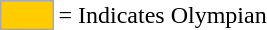<table>
<tr>
<td style="background-color:#FFCC00; border:1px solid #aaaaaa; width:2em;"></td>
<td>= Indicates Olympian</td>
</tr>
</table>
